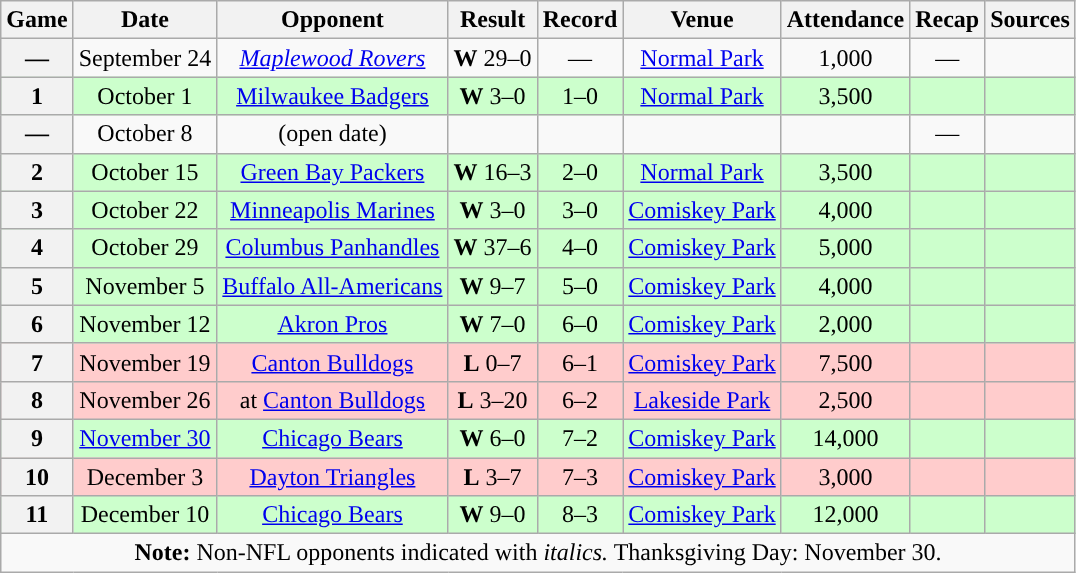<table class="wikitable" style="text-align:center">
<tr>
<th>Game</th>
<th>Date</th>
<th>Opponent</th>
<th>Result</th>
<th>Record</th>
<th>Venue</th>
<th>Attendance</th>
<th>Recap</th>
<th>Sources</th>
</tr>
<tr>
<th>—</th>
<td>September 24</td>
<td><em><a href='#'>Maplewood Rovers</a></em></td>
<td><strong>W</strong> 29–0</td>
<td>—</td>
<td><a href='#'>Normal Park</a></td>
<td>1,000</td>
<td>—</td>
<td></td>
</tr>
<tr style="background:#cfc">
<th>1</th>
<td>October 1</td>
<td><a href='#'>Milwaukee Badgers</a></td>
<td><strong>W</strong> 3–0</td>
<td>1–0</td>
<td><a href='#'>Normal Park</a></td>
<td>3,500</td>
<td></td>
<td></td>
</tr>
<tr>
<th>—</th>
<td>October 8</td>
<td>(open date)</td>
<td></td>
<td></td>
<td></td>
<td></td>
<td>—</td>
<td></td>
</tr>
<tr style="background:#cfc">
<th>2</th>
<td>October 15</td>
<td><a href='#'>Green Bay Packers</a></td>
<td><strong>W</strong> 16–3</td>
<td>2–0</td>
<td><a href='#'>Normal Park</a></td>
<td>3,500</td>
<td></td>
<td></td>
</tr>
<tr style="background:#cfc">
<th>3</th>
<td>October 22</td>
<td><a href='#'>Minneapolis Marines</a></td>
<td><strong>W</strong> 3–0</td>
<td>3–0</td>
<td><a href='#'>Comiskey Park</a></td>
<td>4,000</td>
<td></td>
<td></td>
</tr>
<tr style="background:#cfc">
<th>4</th>
<td>October 29</td>
<td><a href='#'>Columbus Panhandles</a></td>
<td><strong>W</strong> 37–6</td>
<td>4–0</td>
<td><a href='#'>Comiskey Park</a></td>
<td>5,000</td>
<td></td>
<td></td>
</tr>
<tr style="background:#cfc">
<th>5</th>
<td>November 5</td>
<td><a href='#'>Buffalo All-Americans</a></td>
<td><strong>W</strong> 9–7</td>
<td>5–0</td>
<td><a href='#'>Comiskey Park</a></td>
<td>4,000</td>
<td></td>
<td></td>
</tr>
<tr style="background:#cfc">
<th>6</th>
<td>November 12</td>
<td><a href='#'>Akron Pros</a></td>
<td><strong>W</strong> 7–0</td>
<td>6–0</td>
<td><a href='#'>Comiskey Park</a></td>
<td>2,000</td>
<td></td>
<td></td>
</tr>
<tr style="background:#fcc">
<th>7</th>
<td>November 19</td>
<td><a href='#'>Canton Bulldogs</a></td>
<td><strong>L</strong> 0–7</td>
<td>6–1</td>
<td><a href='#'>Comiskey Park</a></td>
<td>7,500</td>
<td></td>
<td></td>
</tr>
<tr style="background:#fcc">
<th>8</th>
<td>November 26</td>
<td>at <a href='#'>Canton Bulldogs</a></td>
<td><strong>L</strong> 3–20</td>
<td>6–2</td>
<td><a href='#'>Lakeside Park</a></td>
<td>2,500</td>
<td></td>
<td></td>
</tr>
<tr style="background:#cfc">
<th>9</th>
<td><a href='#'>November 30</a></td>
<td><a href='#'>Chicago Bears</a></td>
<td><strong>W</strong> 6–0</td>
<td>7–2</td>
<td><a href='#'>Comiskey Park</a></td>
<td>14,000</td>
<td></td>
<td></td>
</tr>
<tr style="background:#fcc">
<th>10</th>
<td>December 3</td>
<td><a href='#'>Dayton Triangles</a></td>
<td><strong>L</strong> 3–7</td>
<td>7–3</td>
<td><a href='#'>Comiskey Park</a></td>
<td>3,000 </td>
<td></td>
<td></td>
</tr>
<tr style="background:#cfc">
<th>11</th>
<td>December 10</td>
<td><a href='#'>Chicago Bears</a></td>
<td><strong>W</strong> 9–0</td>
<td>8–3</td>
<td><a href='#'>Comiskey Park</a></td>
<td>12,000 </td>
<td></td>
<td></td>
</tr>
<tr>
<td colspan="10"><strong>Note:</strong> Non-NFL opponents indicated with <em>italics.</em> Thanksgiving Day: November 30.</td>
</tr>
</table>
